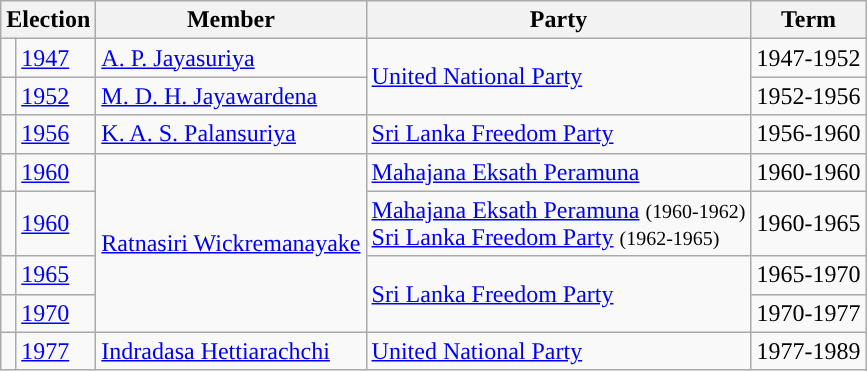<table class="wikitable">
<tr>
<th colspan="2">Election</th>
<th>Member</th>
<th>Party</th>
<th>Term</th>
</tr>
<tr>
<td style="background-color: "></td>
<td><a href='#'>1947</a></td>
<td><a href='#'>A. P. Jayasuriya</a></td>
<td rowspan ="2"><a href='#'>United National Party</a></td>
<td>1947-1952</td>
</tr>
<tr>
<td style="background-color: "></td>
<td><a href='#'>1952</a></td>
<td><a href='#'>M. D. H. Jayawardena</a></td>
<td>1952-1956</td>
</tr>
<tr>
<td style="background-color: "></td>
<td><a href='#'>1956</a></td>
<td><a href='#'>K. A. S. Palansuriya</a></td>
<td><a href='#'>Sri Lanka Freedom Party</a></td>
<td>1956-1960</td>
</tr>
<tr>
<td style="background-color: "></td>
<td><a href='#'>1960</a></td>
<td rowspan ="4"><a href='#'>Ratnasiri Wickremanayake</a></td>
<td><a href='#'>Mahajana Eksath Peramuna</a></td>
<td>1960-1960</td>
</tr>
<tr>
<td style="background-color: "></td>
<td><a href='#'>1960</a></td>
<td><a href='#'>Mahajana Eksath Peramuna</a> <small>(1960-1962)</small><br><a href='#'>Sri Lanka Freedom Party</a> <small>(1962-1965)</small></td>
<td>1960-1965</td>
</tr>
<tr>
<td style="background-color: "></td>
<td><a href='#'>1965</a></td>
<td rowspan ="2"><a href='#'>Sri Lanka Freedom Party</a></td>
<td>1965-1970</td>
</tr>
<tr>
<td style="background-color: "></td>
<td><a href='#'>1970</a></td>
<td>1970-1977</td>
</tr>
<tr>
<td style="background-color: "></td>
<td><a href='#'>1977</a></td>
<td><a href='#'>Indradasa Hettiarachchi</a></td>
<td><a href='#'>United National Party</a></td>
<td>1977-1989</td>
</tr>
</table>
